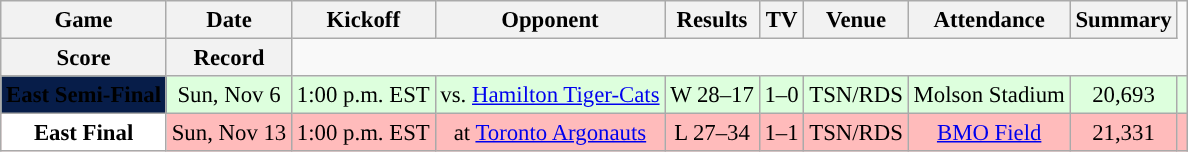<table class="wikitable" style="font-size: 95%;">
<tr>
<th scope="col">Game</th>
<th scope="col">Date</th>
<th scope="col">Kickoff</th>
<th scope="col">Opponent</th>
<th scope="col">Results</th>
<th scope="col">TV</th>
<th scope="col">Venue</th>
<th scope="col">Attendance</th>
<th scope="col">Summary</th>
</tr>
<tr>
<th scope="col">Score</th>
<th scope="col">Record</th>
</tr>
<tr align="center" bgcolor="#ddffdd">
<th style="text-align:center; background:#071D49;"><span><strong>East Semi-Final</strong></span></th>
<td align="center">Sun, Nov 6</td>
<td align="center">1:00 p.m. EST</td>
<td align="center">vs. <a href='#'>Hamilton Tiger-Cats</a></td>
<td align="center">W 28–17</td>
<td align="center">1–0</td>
<td align="center">TSN/RDS</td>
<td align="center">Molson Stadium</td>
<td align="center">20,693</td>
<td align="center"></td>
</tr>
<tr align="center" bgcolor="#ffbbbb">
<th style="text-align:center; background:white;"><span><strong>East Final</strong></span></th>
<td align="center">Sun, Nov 13</td>
<td align="center">1:00 p.m. EST</td>
<td align="center">at <a href='#'>Toronto Argonauts</a></td>
<td align="center">L 27–34</td>
<td align="center">1–1</td>
<td align="center">TSN/RDS</td>
<td align="center"><a href='#'>BMO Field</a></td>
<td align="center">21,331</td>
<td align="center"></td>
</tr>
</table>
